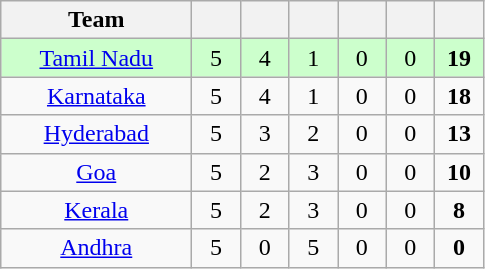<table class="wikitable" style="text-align:center">
<tr>
<th style="width:120px">Team</th>
<th style="width:25px"></th>
<th style="width:25px"></th>
<th style="width:25px"></th>
<th style="width:25px"></th>
<th style="width:25px"></th>
<th style="width:25px"></th>
</tr>
<tr style="background-color:#cfc">
<td><a href='#'>Tamil Nadu</a></td>
<td>5</td>
<td>4</td>
<td>1</td>
<td>0</td>
<td>0</td>
<td><strong>19</strong></td>
</tr>
<tr>
<td><a href='#'>Karnataka</a></td>
<td>5</td>
<td>4</td>
<td>1</td>
<td>0</td>
<td>0</td>
<td><strong>18</strong></td>
</tr>
<tr>
<td><a href='#'>Hyderabad</a></td>
<td>5</td>
<td>3</td>
<td>2</td>
<td>0</td>
<td>0</td>
<td><strong>13</strong></td>
</tr>
<tr>
<td><a href='#'>Goa</a></td>
<td>5</td>
<td>2</td>
<td>3</td>
<td>0</td>
<td>0</td>
<td><strong>10</strong></td>
</tr>
<tr>
<td><a href='#'>Kerala</a></td>
<td>5</td>
<td>2</td>
<td>3</td>
<td>0</td>
<td>0</td>
<td><strong>8</strong></td>
</tr>
<tr>
<td><a href='#'>Andhra</a></td>
<td>5</td>
<td>0</td>
<td>5</td>
<td>0</td>
<td>0</td>
<td><strong>0</strong></td>
</tr>
</table>
